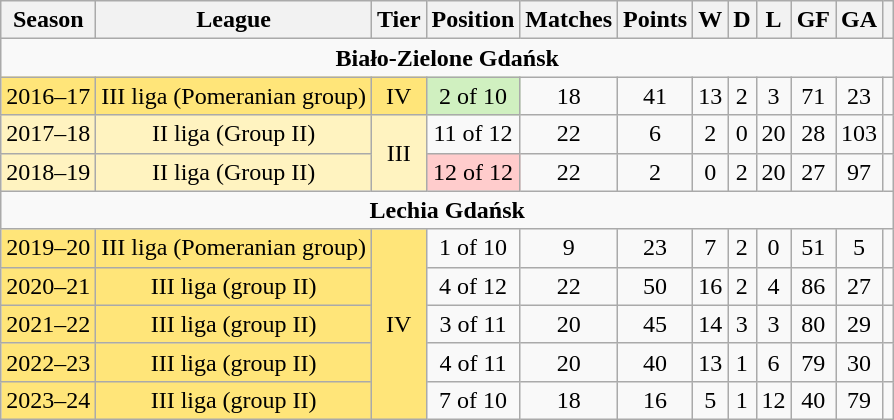<table class="wikitable" style="text-align: center">
<tr>
<th>Season</th>
<th>League</th>
<th>Tier</th>
<th>Position</th>
<th>Matches</th>
<th>Points</th>
<th>W</th>
<th>D</th>
<th>L</th>
<th>GF</th>
<th>GA</th>
<th></th>
</tr>
<tr>
<td colspan=12><strong>Biało-Zielone Gdańsk</strong></td>
</tr>
<tr>
<td bgcolor=#ffe579>2016–17</td>
<td bgcolor=#ffe579>III liga (Pomeranian group)</td>
<td bgcolor=#ffe579>IV</td>
<td bgcolor="#D0F0C0">2 of 10</td>
<td>18</td>
<td>41</td>
<td>13</td>
<td>2</td>
<td>3</td>
<td>71</td>
<td>23</td>
<td></td>
</tr>
<tr>
<td bgcolor=#fff3c0>2017–18</td>
<td bgcolor=#fff3c0>II liga (Group II)</td>
<td rowspan=2 bgcolor=#fff3c0>III</td>
<td>11 of 12</td>
<td>22</td>
<td>6</td>
<td>2</td>
<td>0</td>
<td>20</td>
<td>28</td>
<td>103</td>
<td></td>
</tr>
<tr>
<td bgcolor=#fff3c0>2018–19</td>
<td bgcolor=#fff3c0>II liga (Group II)</td>
<td bgcolor="#FFCCCC">12 of 12</td>
<td>22</td>
<td>2</td>
<td>0</td>
<td>2</td>
<td>20</td>
<td>27</td>
<td>97</td>
<td></td>
</tr>
<tr>
<td colspan=12><strong>Lechia Gdańsk</strong></td>
</tr>
<tr>
<td bgcolor=#ffe579>2019–20 </td>
<td bgcolor=#ffe579>III liga (Pomeranian group)</td>
<td rowspan=5 bgcolor=#ffe579>IV</td>
<td>1 of 10</td>
<td>9</td>
<td>23</td>
<td>7</td>
<td>2</td>
<td>0</td>
<td>51</td>
<td>5</td>
<td></td>
</tr>
<tr>
<td bgcolor=#ffe579>2020–21</td>
<td bgcolor=#ffe579>III liga (group II)</td>
<td>4 of 12</td>
<td>22</td>
<td>50</td>
<td>16</td>
<td>2</td>
<td>4</td>
<td>86</td>
<td>27</td>
<td></td>
</tr>
<tr>
<td bgcolor=#ffe579>2021–22</td>
<td bgcolor=#ffe579>III liga (group II)</td>
<td>3 of 11</td>
<td>20</td>
<td>45</td>
<td>14</td>
<td>3</td>
<td>3</td>
<td>80</td>
<td>29</td>
<td></td>
</tr>
<tr>
<td bgcolor=#ffe579>2022–23</td>
<td bgcolor=#ffe579>III liga (group II)</td>
<td>4 of 11</td>
<td>20</td>
<td>40</td>
<td>13</td>
<td>1</td>
<td>6</td>
<td>79</td>
<td>30</td>
<td></td>
</tr>
<tr>
<td bgcolor=#ffe579>2023–24</td>
<td bgcolor=#ffe579>III liga (group II)</td>
<td>7 of 10</td>
<td>18</td>
<td>16</td>
<td>5</td>
<td>1</td>
<td>12</td>
<td>40</td>
<td>79</td>
<td></td>
</tr>
</table>
